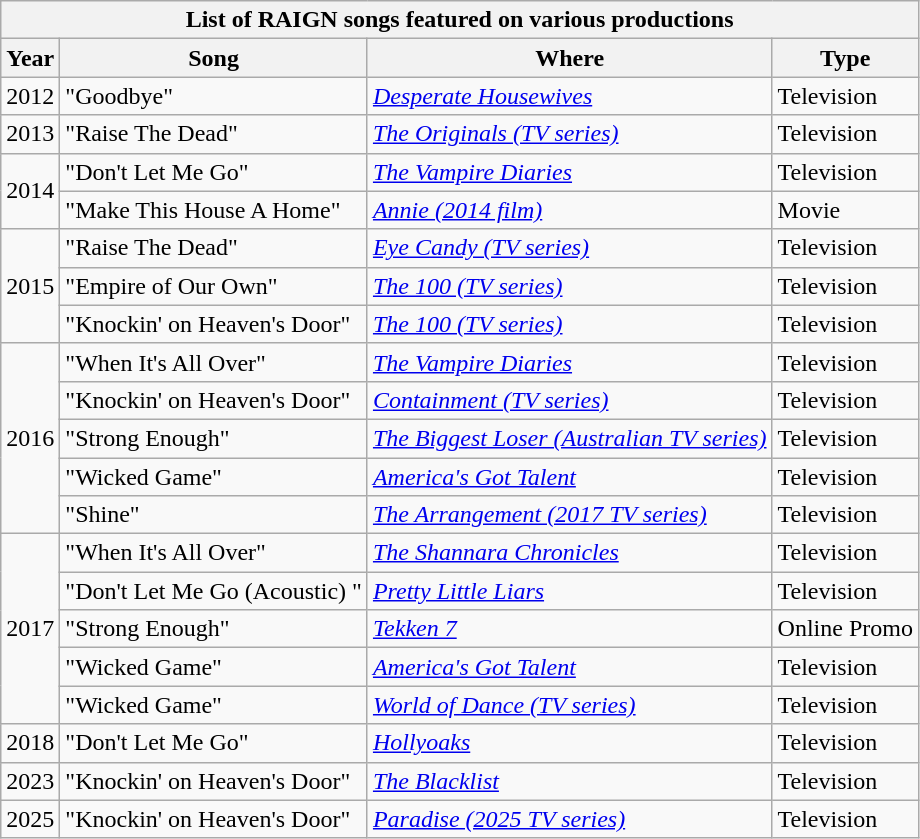<table class="wikitable">
<tr>
<th colspan=4>List of RAIGN songs featured on various productions</th>
</tr>
<tr>
<th>Year</th>
<th>Song</th>
<th>Where</th>
<th>Type</th>
</tr>
<tr>
<td>2012</td>
<td>"Goodbye"</td>
<td><em><a href='#'>Desperate Housewives</a></em></td>
<td>Television</td>
</tr>
<tr>
<td>2013</td>
<td>"Raise The Dead"</td>
<td><em><a href='#'>The Originals (TV series)</a></em></td>
<td>Television</td>
</tr>
<tr>
<td rowspan="2">2014</td>
<td>"Don't Let Me Go"</td>
<td><em><a href='#'>The Vampire Diaries</a></em></td>
<td>Television</td>
</tr>
<tr>
<td>"Make This House A Home"</td>
<td><em><a href='#'>Annie (2014 film)</a></em></td>
<td>Movie</td>
</tr>
<tr>
<td rowspan="3">2015</td>
<td>"Raise The Dead"</td>
<td><em><a href='#'>Eye Candy (TV series)</a></em></td>
<td>Television</td>
</tr>
<tr>
<td>"Empire of Our Own"</td>
<td><em><a href='#'>The 100 (TV series)</a></em></td>
<td>Television</td>
</tr>
<tr>
<td>"Knockin' on Heaven's Door"</td>
<td><em><a href='#'>The 100 (TV series)</a></em></td>
<td>Television</td>
</tr>
<tr>
<td rowspan="5">2016</td>
<td>"When It's All Over"</td>
<td><em><a href='#'>The Vampire Diaries</a></em></td>
<td>Television</td>
</tr>
<tr>
<td>"Knockin' on Heaven's Door"</td>
<td><em><a href='#'>Containment (TV series)</a></em></td>
<td>Television</td>
</tr>
<tr>
<td>"Strong Enough"</td>
<td><em><a href='#'>The Biggest Loser (Australian TV series)</a></em></td>
<td>Television</td>
</tr>
<tr>
<td>"Wicked Game"</td>
<td><em><a href='#'>America's Got Talent</a></em></td>
<td>Television</td>
</tr>
<tr>
<td>"Shine"</td>
<td><em><a href='#'>The Arrangement (2017 TV series)</a></em></td>
<td>Television</td>
</tr>
<tr>
<td rowspan="5">2017</td>
<td>"When It's All Over"</td>
<td><em><a href='#'>The Shannara Chronicles</a></em></td>
<td>Television</td>
</tr>
<tr>
<td>"Don't Let Me Go (Acoustic) "</td>
<td><em><a href='#'>Pretty Little Liars</a></em></td>
<td>Television</td>
</tr>
<tr>
<td>"Strong Enough"</td>
<td><em><a href='#'>Tekken 7</a></em></td>
<td>Online Promo</td>
</tr>
<tr>
<td>"Wicked Game"</td>
<td><em><a href='#'>America's Got Talent</a></em></td>
<td>Television</td>
</tr>
<tr>
<td>"Wicked Game"</td>
<td><em><a href='#'>World of Dance (TV series)</a></em></td>
<td>Television</td>
</tr>
<tr>
<td rowspan="1">2018</td>
<td>"Don't Let Me Go"</td>
<td><em><a href='#'>Hollyoaks</a></em></td>
<td>Television</td>
</tr>
<tr>
<td>2023</td>
<td>"Knockin' on Heaven's Door"</td>
<td><em><a href='#'>The Blacklist</a></em></td>
<td>Television</td>
</tr>
<tr>
<td>2025</td>
<td>"Knockin' on Heaven's Door"</td>
<td><em><a href='#'>Paradise (2025 TV series)</a></em></td>
<td>Television</td>
</tr>
</table>
